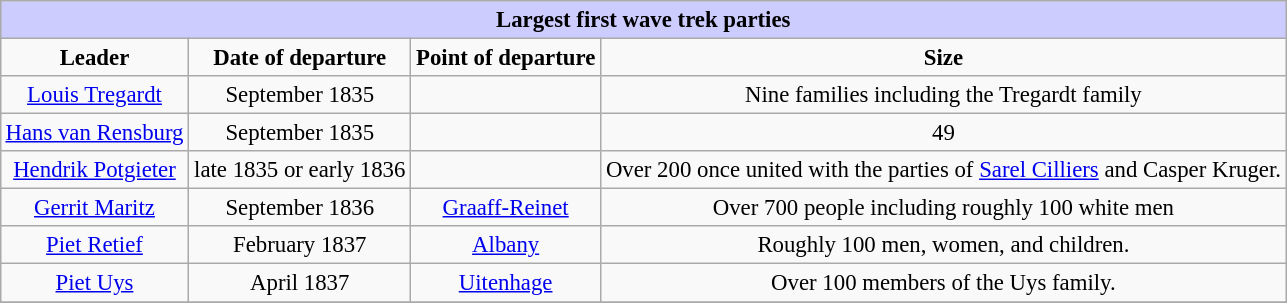<table class="wikitable" align="right" cellpadding="4" cellspacing="0" style="margin:0 0 1.0em 1.0em; text-align:center; font-size:95%">
<tr>
<th colspan=5 style="background:#ccccff">Largest first wave trek parties<br></tr></th>
</tr>
<tr>
<td><strong>Leader</strong></td>
<td><strong>Date of departure</strong></td>
<td><strong>Point of departure</strong></td>
<td><strong>Size</strong></td>
</tr>
<tr>
<td><a href='#'>Louis Tregardt</a></td>
<td>September 1835</td>
<td></td>
<td>Nine families including the Tregardt family</td>
</tr>
<tr>
<td><a href='#'>Hans van Rensburg</a></td>
<td>September 1835</td>
<td></td>
<td>49</td>
</tr>
<tr>
<td><a href='#'>Hendrik Potgieter</a></td>
<td>late 1835 or early 1836</td>
<td></td>
<td>Over 200 once united with the parties of <a href='#'>Sarel Cilliers</a> and Casper Kruger.</td>
</tr>
<tr>
<td><a href='#'>Gerrit Maritz</a></td>
<td>September 1836</td>
<td><a href='#'>Graaff-Reinet</a></td>
<td>Over 700 people including roughly 100 white men</td>
</tr>
<tr>
<td><a href='#'>Piet Retief</a></td>
<td>February 1837</td>
<td><a href='#'>Albany</a></td>
<td>Roughly 100 men, women, and children.</td>
</tr>
<tr>
<td><a href='#'>Piet Uys</a></td>
<td>April 1837</td>
<td><a href='#'>Uitenhage</a></td>
<td>Over 100 members of the Uys family.</td>
</tr>
<tr>
</tr>
</table>
